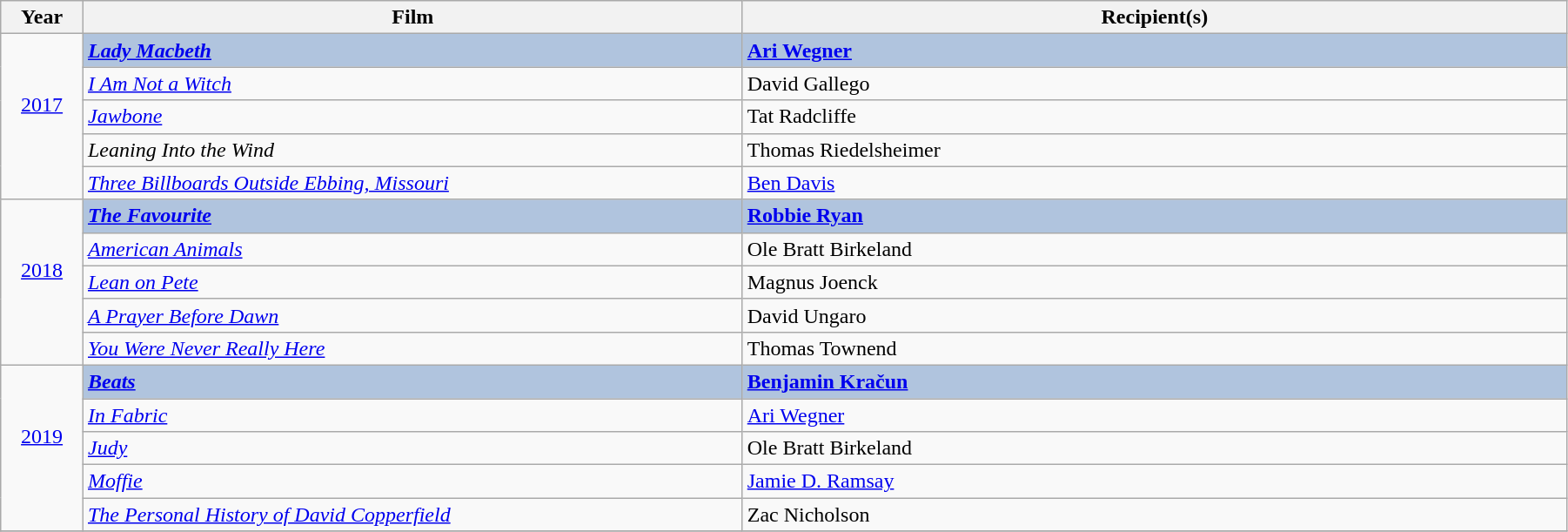<table class="wikitable" width="95%" cellpadding="5">
<tr>
<th width="5%">Year</th>
<th width="40%">Film</th>
<th width="50%">Recipient(s)</th>
</tr>
<tr>
<td rowspan="5" style="text-align:center;"><a href='#'>2017</a> <br><br></td>
<td style="background:#B0C4DE;"><strong><em><a href='#'>Lady Macbeth</a></em></strong></td>
<td style="background:#B0C4DE;"><strong><a href='#'>Ari Wegner</a></strong></td>
</tr>
<tr>
<td><em><a href='#'>I Am Not a Witch</a></em></td>
<td>David Gallego</td>
</tr>
<tr>
<td><em><a href='#'>Jawbone</a></em></td>
<td>Tat Radcliffe</td>
</tr>
<tr>
<td><em>Leaning Into the Wind</em></td>
<td>Thomas Riedelsheimer</td>
</tr>
<tr>
<td><em><a href='#'>Three Billboards Outside Ebbing, Missouri</a></em></td>
<td><a href='#'>Ben Davis</a></td>
</tr>
<tr>
<td rowspan="5" style="text-align:center;"><a href='#'>2018</a> <br><br></td>
<td style="background:#B0C4DE;"><strong><em><a href='#'>The Favourite</a></em></strong></td>
<td style="background:#B0C4DE;"><strong><a href='#'>Robbie Ryan</a></strong></td>
</tr>
<tr>
<td><em><a href='#'>American Animals</a></em></td>
<td>Ole Bratt Birkeland</td>
</tr>
<tr>
<td><em><a href='#'>Lean on Pete</a></em></td>
<td>Magnus Joenck</td>
</tr>
<tr>
<td><em><a href='#'>A Prayer Before Dawn</a></em></td>
<td>David Ungaro</td>
</tr>
<tr>
<td><em><a href='#'>You Were Never Really Here</a></em></td>
<td>Thomas Townend</td>
</tr>
<tr>
<td rowspan="5" style="text-align:center;"><a href='#'>2019</a> <br><br></td>
<td style="background:#B0C4DE;"><strong><em><a href='#'>Beats</a></em></strong></td>
<td style="background:#B0C4DE;"><strong><a href='#'>Benjamin Kračun</a></strong></td>
</tr>
<tr>
<td><em><a href='#'>In Fabric</a></em></td>
<td><a href='#'>Ari Wegner</a></td>
</tr>
<tr>
<td><em><a href='#'>Judy</a></em></td>
<td>Ole Bratt Birkeland</td>
</tr>
<tr>
<td><em><a href='#'>Moffie</a></em></td>
<td><a href='#'>Jamie D. Ramsay</a></td>
</tr>
<tr>
<td><em><a href='#'>The Personal History of David Copperfield</a></em></td>
<td>Zac Nicholson</td>
</tr>
<tr>
</tr>
</table>
